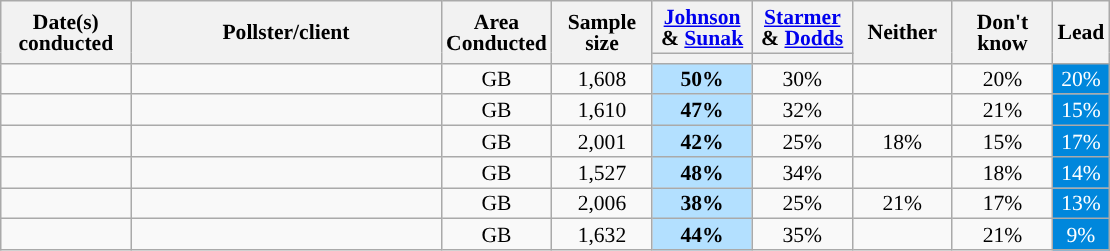<table class="wikitable collapsible sortable mw-datatable" style="text-align:center;font-size:90%;line-height:14px">
<tr>
<th style="width:80px;" rowspan="2">Date(s)<br>conducted</th>
<th style="width:200px;" rowspan="2">Pollster/client</th>
<th style="width:60px;" rowspan="2">Area Conducted</th>
<th style="width:60px;" rowspan="2">Sample size</th>
<th style="width:60px;" class="unsortable"><a href='#'>Johnson</a> & <a href='#'>Sunak</a></th>
<th style="width:60px;" class="unsortable"><a href='#'>Starmer</a> & <a href='#'>Dodds</a></th>
<th style="width:60px;" rowspan="2" class="unsortable">Neither</th>
<th style="width:60px;" rowspan="2" class="unsortable">Don't know</th>
<th class="unsortable" style="width:20px;" rowspan="2">Lead</th>
</tr>
<tr>
<th class="unsortable" style="color:inherit;background:"></th>
<th class="unsortable" style="color:inherit;background:"></th>
</tr>
<tr>
<td></td>
<td> </td>
<td>GB</td>
<td>1,608</td>
<td style="background:#B3E0FF"><strong>50%</strong></td>
<td>30%</td>
<td></td>
<td>20%</td>
<td style="background:#0087DC; color:white;">20%</td>
</tr>
<tr>
<td></td>
<td> </td>
<td>GB</td>
<td>1,610</td>
<td style="background:#B3E0FF"><strong>47%</strong></td>
<td>32%</td>
<td></td>
<td>21%</td>
<td style="background:#0087DC; color:white;">15%</td>
</tr>
<tr>
<td></td>
<td></td>
<td>GB</td>
<td>2,001</td>
<td style="background:#B3E0FF"><strong>42%</strong></td>
<td>25%</td>
<td>18%</td>
<td>15%</td>
<td style="background:#0087DC; color:white;">17%</td>
</tr>
<tr>
<td></td>
<td></td>
<td>GB</td>
<td>1,527</td>
<td style="background:#B3E0FF"><strong>48%</strong></td>
<td>34%</td>
<td></td>
<td>18%</td>
<td style="background:#0087DC; color:white;">14%</td>
</tr>
<tr>
<td></td>
<td> </td>
<td>GB</td>
<td>2,006</td>
<td style="background:#B3E0FF"><strong>38%</strong></td>
<td>25%</td>
<td>21%</td>
<td>17%</td>
<td style="background:#0087DC; color:white;">13%</td>
</tr>
<tr>
<td></td>
<td></td>
<td>GB</td>
<td>1,632</td>
<td style="background:#B3E0FF"><strong>44%</strong></td>
<td>35%</td>
<td></td>
<td>21%</td>
<td style="background:#0087DC; color:white;">9%</td>
</tr>
</table>
